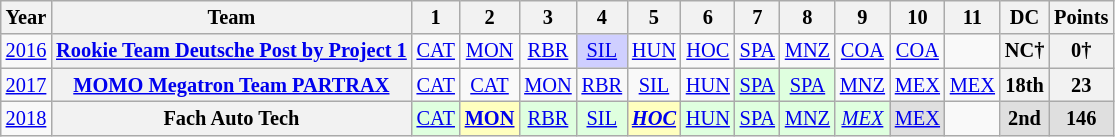<table class="wikitable" style="text-align:center; font-size:85%">
<tr>
<th>Year</th>
<th>Team</th>
<th>1</th>
<th>2</th>
<th>3</th>
<th>4</th>
<th>5</th>
<th>6</th>
<th>7</th>
<th>8</th>
<th>9</th>
<th>10</th>
<th>11</th>
<th>DC</th>
<th>Points</th>
</tr>
<tr>
<td><a href='#'>2016</a></td>
<th nowrap><a href='#'>Rookie Team Deutsche Post by Project 1</a></th>
<td><a href='#'>CAT</a></td>
<td><a href='#'>MON</a></td>
<td><a href='#'>RBR</a></td>
<td style="background:#CFCFFF;"><a href='#'>SIL</a><br></td>
<td><a href='#'>HUN</a></td>
<td><a href='#'>HOC</a></td>
<td><a href='#'>SPA</a></td>
<td><a href='#'>MNZ</a></td>
<td><a href='#'>COA</a></td>
<td><a href='#'>COA</a></td>
<td></td>
<th>NC†</th>
<th>0†</th>
</tr>
<tr>
<td><a href='#'>2017</a></td>
<th nowrap><a href='#'>MOMO Megatron Team PARTRAX</a></th>
<td><a href='#'>CAT</a></td>
<td><a href='#'>CAT</a></td>
<td><a href='#'>MON</a></td>
<td><a href='#'>RBR</a></td>
<td><a href='#'>SIL</a></td>
<td><a href='#'>HUN</a></td>
<td style="background:#DFFFDF;"><a href='#'>SPA</a><br></td>
<td style="background:#DFFFDF;"><a href='#'>SPA</a><br></td>
<td><a href='#'>MNZ</a></td>
<td><a href='#'>MEX</a></td>
<td><a href='#'>MEX</a></td>
<th>18th</th>
<th>23</th>
</tr>
<tr>
<td><a href='#'>2018</a></td>
<th nowrap>Fach Auto Tech</th>
<td style="background:#DFFFDF;"><a href='#'>CAT</a><br></td>
<td style="background:#FFFFBF;"><strong><a href='#'>MON</a></strong><br></td>
<td style="background:#DFFFDF;"><a href='#'>RBR</a><br></td>
<td style="background:#DFFFDF;"><a href='#'>SIL</a><br></td>
<td style="background:#FFFFBF;"><strong><em><a href='#'>HOC</a></em></strong><br></td>
<td style="background:#DFFFDF;"><a href='#'>HUN</a><br></td>
<td style="background:#DFFFDF;"><a href='#'>SPA</a><br></td>
<td style="background:#DFFFDF;"><a href='#'>MNZ</a><br></td>
<td style="background:#DFFFDF;"><em><a href='#'>MEX</a></em><br></td>
<td style="background:#DFDFDF;"><a href='#'>MEX</a><br></td>
<td></td>
<th style="background:#DFDFDF;">2nd</th>
<th style="background:#DFDFDF;">146</th>
</tr>
</table>
